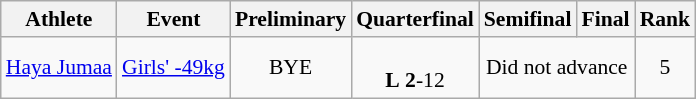<table class="wikitable" style="text-align:left; font-size:90%">
<tr>
<th>Athlete</th>
<th>Event</th>
<th>Preliminary</th>
<th>Quarterfinal</th>
<th>Semifinal</th>
<th>Final</th>
<th>Rank</th>
</tr>
<tr>
<td><a href='#'>Haya Jumaa</a></td>
<td><a href='#'>Girls' -49kg</a></td>
<td align=center>BYE</td>
<td align=center> <br> <strong>L</strong> <strong>2</strong>-12</td>
<td align=center colspan=2>Did not advance</td>
<td align=center>5</td>
</tr>
</table>
